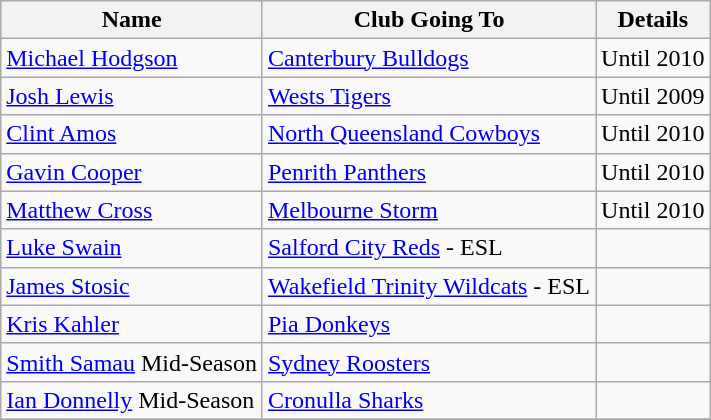<table class=wikitable>
<tr>
<th>Name</th>
<th>Club Going To</th>
<th>Details</th>
</tr>
<tr>
<td><a href='#'>Michael Hodgson</a></td>
<td><a href='#'>Canterbury Bulldogs</a></td>
<td>Until 2010</td>
</tr>
<tr>
<td><a href='#'>Josh Lewis</a></td>
<td><a href='#'>Wests Tigers</a></td>
<td>Until 2009</td>
</tr>
<tr>
<td><a href='#'>Clint Amos</a></td>
<td><a href='#'>North Queensland Cowboys</a></td>
<td>Until 2010</td>
</tr>
<tr>
<td><a href='#'>Gavin Cooper</a></td>
<td><a href='#'>Penrith Panthers</a></td>
<td>Until 2010</td>
</tr>
<tr>
<td><a href='#'>Matthew Cross</a></td>
<td><a href='#'>Melbourne Storm</a></td>
<td>Until 2010</td>
</tr>
<tr>
<td><a href='#'>Luke Swain</a></td>
<td><a href='#'>Salford City Reds</a> - ESL</td>
<td></td>
</tr>
<tr>
<td><a href='#'>James Stosic</a></td>
<td><a href='#'>Wakefield Trinity Wildcats</a> - ESL</td>
<td></td>
</tr>
<tr>
<td><a href='#'>Kris Kahler</a></td>
<td><a href='#'>Pia Donkeys</a></td>
<td></td>
</tr>
<tr>
<td><a href='#'>Smith Samau</a> Mid-Season</td>
<td><a href='#'>Sydney Roosters</a></td>
<td></td>
</tr>
<tr>
<td><a href='#'>Ian Donnelly</a> Mid-Season</td>
<td><a href='#'>Cronulla Sharks</a></td>
<td></td>
</tr>
<tr>
</tr>
</table>
